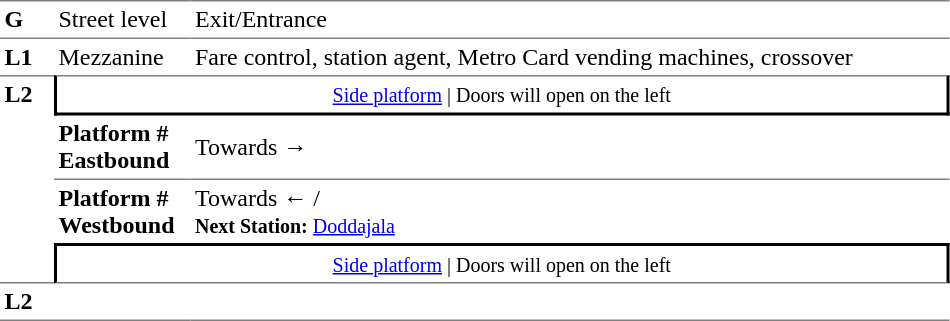<table table border=0 cellspacing=0 cellpadding=3>
<tr>
<td style="border-bottom:solid 1px gray;border-top:solid 1px gray;" width=30 valign=top><strong>G</strong></td>
<td style="border-top:solid 1px gray;border-bottom:solid 1px gray;" width=85 valign=top>Street level</td>
<td style="border-top:solid 1px gray;border-bottom:solid 1px gray;" width=500 valign=top>Exit/Entrance</td>
</tr>
<tr>
<td valign=top><strong>L1</strong></td>
<td valign=top>Mezzanine</td>
<td valign=top>Fare control, station agent, Metro Card vending machines, crossover<br></td>
</tr>
<tr>
<td style="border-top:solid 1px gray;border-bottom:solid 1px gray;" width=30 rowspan=4 valign=top><strong>L2</strong></td>
<td style="border-top:solid 1px gray;border-right:solid 2px black;border-left:solid 2px black;border-bottom:solid 2px black;text-align:center;" colspan=2><small><a href='#'>Side platform</a> | Doors will open on the left </small></td>
</tr>
<tr>
<td style="border-bottom:solid 1px gray;" width=85><span><strong>Platform #</strong><br><strong>Eastbound</strong></span></td>
<td style="border-bottom:solid 1px gray;" width=500>Towards → </td>
</tr>
<tr>
<td><span><strong>Platform #</strong><br><strong>Westbound</strong></span></td>
<td>Towards ←  / <br><small><strong>Next Station:</strong> <a href='#'>Doddajala</a></small></td>
</tr>
<tr>
<td style="border-top:solid 2px black;border-right:solid 2px black;border-left:solid 2px black;border-bottom:solid 1px gray;" colspan=2  align=center><small><a href='#'>Side platform</a> | Doors will open on the left </small></td>
</tr>
<tr>
<td style="border-bottom:solid 1px gray;" width=30 rowspan=2 valign=top><strong>L2</strong></td>
<td style="border-bottom:solid 1px gray;" width=85></td>
<td style="border-bottom:solid 1px gray;" width=500></td>
</tr>
<tr>
</tr>
</table>
